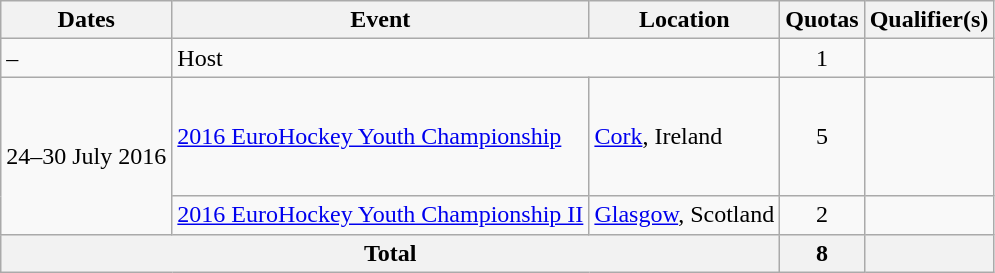<table class=wikitable>
<tr>
<th>Dates</th>
<th>Event</th>
<th>Location</th>
<th>Quotas</th>
<th>Qualifier(s)</th>
</tr>
<tr>
<td>–</td>
<td colspan=2>Host</td>
<td style="text-align: center;">1</td>
<td></td>
</tr>
<tr>
<td rowspan=2>24–30 July 2016</td>
<td><a href='#'>2016 EuroHockey Youth Championship</a></td>
<td><a href='#'>Cork</a>, Ireland</td>
<td style="text-align: center;">5</td>
<td><br><br><br><br></td>
</tr>
<tr>
<td><a href='#'>2016 EuroHockey Youth Championship II</a></td>
<td><a href='#'>Glasgow</a>, Scotland</td>
<td style="text-align: center;">2</td>
<td><br></td>
</tr>
<tr>
<th colspan="3">Total</th>
<th>8</th>
<th></th>
</tr>
</table>
